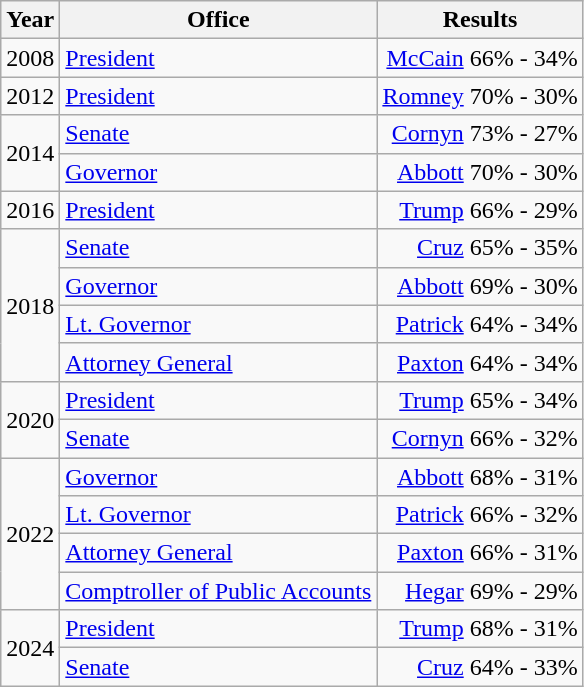<table class=wikitable>
<tr>
<th>Year</th>
<th>Office</th>
<th>Results</th>
</tr>
<tr>
<td>2008</td>
<td><a href='#'>President</a></td>
<td align="right" ><a href='#'>McCain</a> 66% - 34%</td>
</tr>
<tr>
<td>2012</td>
<td><a href='#'>President</a></td>
<td align="right" ><a href='#'>Romney</a> 70% - 30%</td>
</tr>
<tr>
<td rowspan=2>2014</td>
<td><a href='#'>Senate</a></td>
<td align="right" ><a href='#'>Cornyn</a> 73% - 27%</td>
</tr>
<tr>
<td><a href='#'>Governor</a></td>
<td align="right" ><a href='#'>Abbott</a> 70% - 30%</td>
</tr>
<tr>
<td>2016</td>
<td><a href='#'>President</a></td>
<td align="right" ><a href='#'>Trump</a> 66% - 29%</td>
</tr>
<tr>
<td rowspan=4>2018</td>
<td><a href='#'>Senate</a></td>
<td align="right" ><a href='#'>Cruz</a> 65% - 35%</td>
</tr>
<tr>
<td><a href='#'>Governor</a></td>
<td align="right" ><a href='#'>Abbott</a> 69% - 30%</td>
</tr>
<tr>
<td><a href='#'>Lt. Governor</a></td>
<td align="right" ><a href='#'>Patrick</a> 64% - 34%</td>
</tr>
<tr>
<td><a href='#'>Attorney General</a></td>
<td align="right" ><a href='#'>Paxton</a> 64% - 34%</td>
</tr>
<tr>
<td rowspan=2>2020</td>
<td><a href='#'>President</a></td>
<td align="right" ><a href='#'>Trump</a> 65% - 34%</td>
</tr>
<tr>
<td><a href='#'>Senate</a></td>
<td align="right" ><a href='#'>Cornyn</a> 66% - 32%</td>
</tr>
<tr>
<td rowspan=4>2022</td>
<td><a href='#'>Governor</a></td>
<td align="right" ><a href='#'>Abbott</a> 68% - 31%</td>
</tr>
<tr>
<td><a href='#'>Lt. Governor</a></td>
<td align="right" ><a href='#'>Patrick</a> 66% - 32%</td>
</tr>
<tr>
<td><a href='#'>Attorney General</a></td>
<td align="right" ><a href='#'>Paxton</a> 66% - 31%</td>
</tr>
<tr>
<td><a href='#'>Comptroller of Public Accounts</a></td>
<td align="right" ><a href='#'>Hegar</a> 69% - 29%</td>
</tr>
<tr>
<td rowspan=2>2024</td>
<td><a href='#'>President</a></td>
<td align="right" ><a href='#'>Trump</a> 68% - 31%</td>
</tr>
<tr>
<td><a href='#'>Senate</a></td>
<td align="right" ><a href='#'>Cruz</a> 64% - 33%</td>
</tr>
</table>
